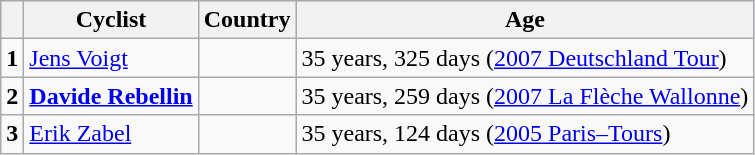<table class="wikitable">
<tr style="background:#ccccff;">
<th></th>
<th>Cyclist</th>
<th>Country</th>
<th>Age</th>
</tr>
<tr>
<td><strong>1</strong></td>
<td><a href='#'>Jens Voigt</a></td>
<td></td>
<td>35 years, 325 days (<a href='#'>2007 Deutschland Tour</a>)</td>
</tr>
<tr>
<td><strong>2</strong></td>
<td><strong><a href='#'>Davide Rebellin</a></strong></td>
<td></td>
<td>35 years, 259 days (<a href='#'>2007 La Flèche Wallonne</a>)</td>
</tr>
<tr>
<td><strong>3</strong></td>
<td><a href='#'>Erik Zabel</a></td>
<td></td>
<td>35 years, 124 days (<a href='#'>2005 Paris–Tours</a>)</td>
</tr>
</table>
